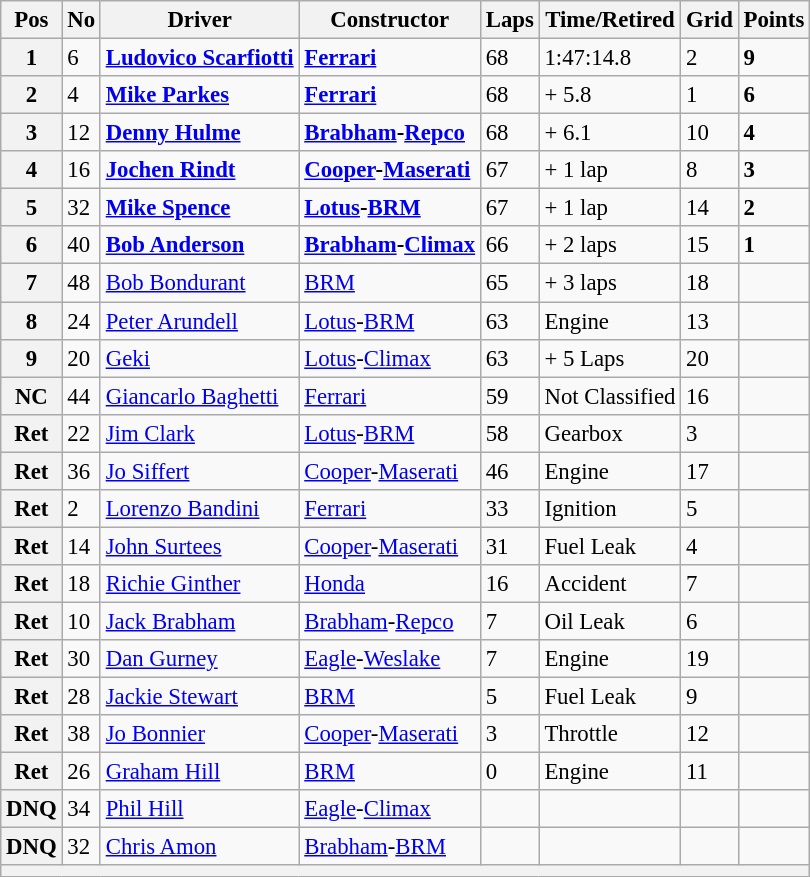<table class="wikitable" style="font-size: 95%">
<tr>
<th>Pos</th>
<th>No</th>
<th>Driver</th>
<th>Constructor</th>
<th>Laps</th>
<th>Time/Retired</th>
<th>Grid</th>
<th>Points</th>
</tr>
<tr>
<th>1</th>
<td>6</td>
<td><strong>  <a href='#'>Ludovico Scarfiotti</a></strong></td>
<td><strong><a href='#'>Ferrari</a></strong></td>
<td>68</td>
<td>1:47:14.8</td>
<td>2</td>
<td><strong>9</strong></td>
</tr>
<tr>
<th>2</th>
<td>4</td>
<td><strong> <a href='#'>Mike Parkes</a></strong></td>
<td><strong><a href='#'>Ferrari</a></strong></td>
<td>68</td>
<td>+ 5.8</td>
<td>1</td>
<td><strong>6</strong></td>
</tr>
<tr>
<th>3</th>
<td>12</td>
<td><strong> <a href='#'>Denny Hulme</a></strong></td>
<td><strong><a href='#'>Brabham</a>-<a href='#'>Repco</a></strong></td>
<td>68</td>
<td>+ 6.1</td>
<td>10</td>
<td><strong>4</strong></td>
</tr>
<tr>
<th>4</th>
<td>16</td>
<td><strong> <a href='#'>Jochen Rindt</a></strong></td>
<td><strong><a href='#'>Cooper</a>-<a href='#'>Maserati</a></strong></td>
<td>67</td>
<td>+ 1 lap</td>
<td>8</td>
<td><strong>3</strong></td>
</tr>
<tr>
<th>5</th>
<td>32</td>
<td><strong> <a href='#'>Mike Spence</a></strong></td>
<td><strong><a href='#'>Lotus</a>-<a href='#'>BRM</a></strong></td>
<td>67</td>
<td>+ 1 lap</td>
<td>14</td>
<td><strong>2</strong></td>
</tr>
<tr>
<th>6</th>
<td>40</td>
<td><strong> <a href='#'>Bob Anderson</a></strong></td>
<td><strong><a href='#'>Brabham</a>-<a href='#'>Climax</a></strong></td>
<td>66</td>
<td>+ 2 laps</td>
<td>15</td>
<td><strong>1</strong></td>
</tr>
<tr>
<th>7</th>
<td>48</td>
<td> <a href='#'>Bob Bondurant</a></td>
<td><a href='#'>BRM</a></td>
<td>65</td>
<td>+ 3 laps</td>
<td>18</td>
<td></td>
</tr>
<tr>
<th>8</th>
<td>24</td>
<td> <a href='#'>Peter Arundell</a></td>
<td><a href='#'>Lotus</a>-<a href='#'>BRM</a></td>
<td>63</td>
<td>Engine</td>
<td>13</td>
<td></td>
</tr>
<tr>
<th>9</th>
<td>20</td>
<td> <a href='#'>Geki</a></td>
<td><a href='#'>Lotus</a>-<a href='#'>Climax</a></td>
<td>63</td>
<td>+ 5 Laps</td>
<td>20</td>
<td></td>
</tr>
<tr>
<th>NC</th>
<td>44</td>
<td> <a href='#'>Giancarlo Baghetti</a></td>
<td><a href='#'>Ferrari</a></td>
<td>59</td>
<td>Not Classified</td>
<td>16</td>
<td></td>
</tr>
<tr>
<th>Ret</th>
<td>22</td>
<td> <a href='#'>Jim Clark</a></td>
<td><a href='#'>Lotus</a>-<a href='#'>BRM</a></td>
<td>58</td>
<td>Gearbox</td>
<td>3</td>
<td></td>
</tr>
<tr>
<th>Ret</th>
<td>36</td>
<td> <a href='#'>Jo Siffert</a></td>
<td><a href='#'>Cooper</a>-<a href='#'>Maserati</a></td>
<td>46</td>
<td>Engine</td>
<td>17</td>
<td></td>
</tr>
<tr>
<th>Ret</th>
<td>2</td>
<td> <a href='#'>Lorenzo Bandini</a></td>
<td><a href='#'>Ferrari</a></td>
<td>33</td>
<td>Ignition</td>
<td>5</td>
<td></td>
</tr>
<tr>
<th>Ret</th>
<td>14</td>
<td> <a href='#'>John Surtees</a></td>
<td><a href='#'>Cooper</a>-<a href='#'>Maserati</a></td>
<td>31</td>
<td>Fuel Leak</td>
<td>4</td>
<td></td>
</tr>
<tr>
<th>Ret</th>
<td>18</td>
<td> <a href='#'>Richie Ginther</a></td>
<td><a href='#'>Honda</a></td>
<td>16</td>
<td>Accident</td>
<td>7</td>
<td></td>
</tr>
<tr>
<th>Ret</th>
<td>10</td>
<td> <a href='#'>Jack Brabham</a></td>
<td><a href='#'>Brabham</a>-<a href='#'>Repco</a></td>
<td>7</td>
<td>Oil Leak</td>
<td>6</td>
<td></td>
</tr>
<tr>
<th>Ret</th>
<td>30</td>
<td> <a href='#'>Dan Gurney</a></td>
<td><a href='#'>Eagle</a>-<a href='#'>Weslake</a></td>
<td>7</td>
<td>Engine</td>
<td>19</td>
<td></td>
</tr>
<tr>
<th>Ret</th>
<td>28</td>
<td> <a href='#'>Jackie Stewart</a></td>
<td><a href='#'>BRM</a></td>
<td>5</td>
<td>Fuel Leak</td>
<td>9</td>
<td></td>
</tr>
<tr>
<th>Ret</th>
<td>38</td>
<td> <a href='#'>Jo Bonnier</a></td>
<td><a href='#'>Cooper</a>-<a href='#'>Maserati</a></td>
<td>3</td>
<td>Throttle</td>
<td>12</td>
<td></td>
</tr>
<tr>
<th>Ret</th>
<td>26</td>
<td> <a href='#'>Graham Hill</a></td>
<td><a href='#'>BRM</a></td>
<td>0</td>
<td>Engine</td>
<td>11</td>
<td></td>
</tr>
<tr>
<th>DNQ</th>
<td>34</td>
<td> <a href='#'>Phil Hill</a></td>
<td><a href='#'>Eagle</a>-<a href='#'>Climax</a></td>
<td></td>
<td></td>
<td></td>
<td></td>
</tr>
<tr>
<th>DNQ</th>
<td>32</td>
<td> <a href='#'>Chris Amon</a></td>
<td><a href='#'>Brabham</a>-<a href='#'>BRM</a></td>
<td></td>
<td></td>
<td></td>
<td></td>
</tr>
<tr>
<th colspan="8"></th>
</tr>
</table>
